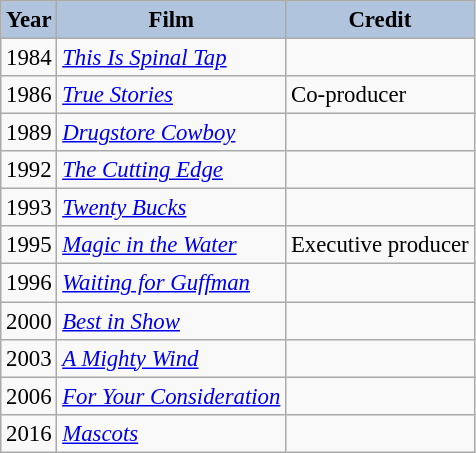<table class="wikitable" style="font-size:95%;">
<tr>
<th style="background:#B0C4DE;">Year</th>
<th style="background:#B0C4DE;">Film</th>
<th style="background:#B0C4DE;">Credit</th>
</tr>
<tr>
<td>1984</td>
<td><em><a href='#'>This Is Spinal Tap</a></em></td>
<td></td>
</tr>
<tr>
<td>1986</td>
<td><em><a href='#'>True Stories</a></em></td>
<td>Co-producer</td>
</tr>
<tr>
<td>1989</td>
<td><em><a href='#'>Drugstore Cowboy</a></em></td>
<td></td>
</tr>
<tr>
<td>1992</td>
<td><em><a href='#'>The Cutting Edge</a></em></td>
<td></td>
</tr>
<tr>
<td>1993</td>
<td><em><a href='#'>Twenty Bucks</a></em></td>
<td></td>
</tr>
<tr>
<td>1995</td>
<td><em><a href='#'>Magic in the Water</a></em></td>
<td>Executive producer</td>
</tr>
<tr>
<td>1996</td>
<td><em><a href='#'>Waiting for Guffman</a></em></td>
<td></td>
</tr>
<tr>
<td>2000</td>
<td><em><a href='#'>Best in Show</a></em></td>
<td></td>
</tr>
<tr>
<td>2003</td>
<td><em><a href='#'>A Mighty Wind</a></em></td>
<td></td>
</tr>
<tr>
<td>2006</td>
<td><em><a href='#'>For Your Consideration</a></em></td>
<td></td>
</tr>
<tr>
<td>2016</td>
<td><em><a href='#'>Mascots</a></em></td>
<td></td>
</tr>
</table>
